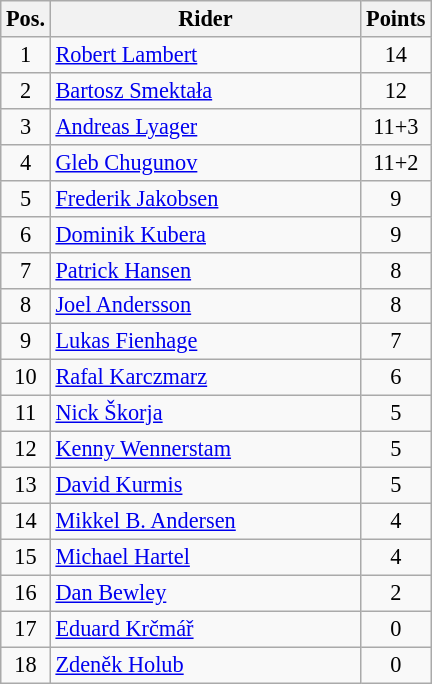<table class=wikitable style="font-size:93%;">
<tr>
<th width=25px>Pos.</th>
<th width=200px>Rider</th>
<th width=40px>Points</th>
</tr>
<tr align=center>
<td>1</td>
<td align=left> <a href='#'>Robert Lambert</a></td>
<td>14</td>
</tr>
<tr align=center>
<td>2</td>
<td align=left> <a href='#'>Bartosz Smektała</a></td>
<td>12</td>
</tr>
<tr align=center>
<td>3</td>
<td align=left> <a href='#'>Andreas Lyager</a></td>
<td>11+3</td>
</tr>
<tr align=center>
<td>4</td>
<td align=left> <a href='#'>Gleb Chugunov</a></td>
<td>11+2</td>
</tr>
<tr align=center>
<td>5</td>
<td align=left> <a href='#'>Frederik Jakobsen</a></td>
<td>9</td>
</tr>
<tr align=center>
<td>6</td>
<td align=left> <a href='#'>Dominik Kubera</a></td>
<td>9</td>
</tr>
<tr align=center>
<td>7</td>
<td align=left> <a href='#'>Patrick Hansen</a></td>
<td>8</td>
</tr>
<tr align=center>
<td>8</td>
<td align=left> <a href='#'>Joel Andersson</a></td>
<td>8</td>
</tr>
<tr align=center>
<td>9</td>
<td align=left> <a href='#'>Lukas Fienhage</a></td>
<td>7</td>
</tr>
<tr align=center>
<td>10</td>
<td align=left> <a href='#'>Rafal Karczmarz</a></td>
<td>6</td>
</tr>
<tr align=center>
<td>11</td>
<td align=left> <a href='#'>Nick Škorja</a></td>
<td>5</td>
</tr>
<tr align=center>
<td>12</td>
<td align=left> <a href='#'>Kenny Wennerstam</a></td>
<td>5</td>
</tr>
<tr align=center>
<td>13</td>
<td align=left> <a href='#'>David Kurmis</a></td>
<td>5</td>
</tr>
<tr align=center>
<td>14</td>
<td align=left> <a href='#'>Mikkel B. Andersen</a></td>
<td>4</td>
</tr>
<tr align=center>
<td>15</td>
<td align=left>  <a href='#'>Michael Hartel</a></td>
<td>4</td>
</tr>
<tr align=center>
<td>16</td>
<td align=left> <a href='#'>Dan Bewley</a></td>
<td>2</td>
</tr>
<tr align=center>
<td>17</td>
<td align=left> <a href='#'>Eduard Krčmář</a></td>
<td>0</td>
</tr>
<tr align=center>
<td>18</td>
<td align=left> <a href='#'>Zdeněk Holub</a></td>
<td>0</td>
</tr>
</table>
